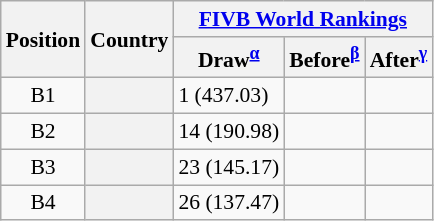<table class="wikitable sortable plainrowheaders sticky-header col3right col4center col5center col6center" style="font-size:90%; white-space:nowrap">
<tr>
<th rowspan=2>Position</th>
<th rowspan=2>Country</th>
<th colspan=3><a href='#'>FIVB World Rankings</a></th>
</tr>
<tr>
<th>Draw<sup><strong><a href='#'>α</a></strong></sup></th>
<th>Before<sup><strong><a href='#'>β</a></strong></sup></th>
<th>After<sup><strong><a href='#'>γ</a></strong></sup></th>
</tr>
<tr>
<td style="text-align:center">B1</td>
<th scope="row"></th>
<td>1 (437.03)</td>
<td></td>
<td></td>
</tr>
<tr>
<td style="text-align:center">B2</td>
<th scope="row"></th>
<td>14 (190.98)</td>
<td></td>
<td></td>
</tr>
<tr>
<td style="text-align:center">B3</td>
<th scope="row"></th>
<td>23 (145.17)</td>
<td></td>
<td></td>
</tr>
<tr>
<td style="text-align:center">B4</td>
<th scope="row"></th>
<td>26 (137.47)</td>
<td></td>
<td></td>
</tr>
</table>
